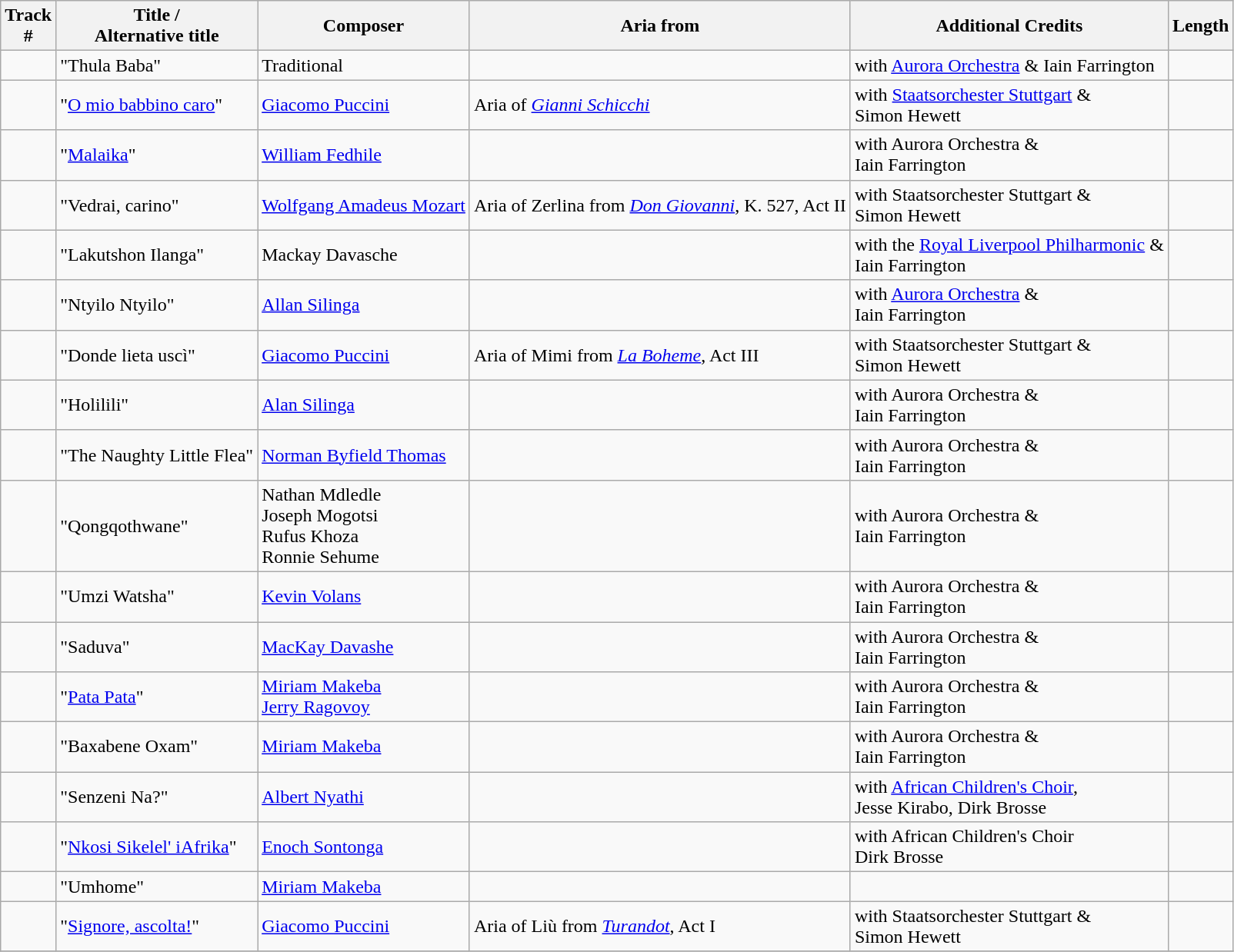<table class="wikitable">
<tr>
<th>Track<br>#</th>
<th><strong>Title</strong> /<br>Alternative title</th>
<th>Composer</th>
<th><strong>Aria from</strong></th>
<th>Additional Credits</th>
<th>Length</th>
</tr>
<tr>
<td></td>
<td>"Thula Baba" <br></td>
<td>Traditional</td>
<td></td>
<td>with <a href='#'>Aurora Orchestra</a> & Iain Farrington</td>
<td></td>
</tr>
<tr>
<td></td>
<td>"<a href='#'>O mio babbino caro</a>"</td>
<td><a href='#'>Giacomo Puccini</a></td>
<td>Aria of <em><a href='#'>Gianni Schicchi</a></em></td>
<td>with <a href='#'>Staatsorchester Stuttgart</a> &<br> Simon Hewett</td>
<td></td>
</tr>
<tr>
<td></td>
<td>"<a href='#'>Malaika</a>" <br></td>
<td><a href='#'>William Fedhile</a></td>
<td></td>
<td>with Aurora Orchestra &<br> Iain Farrington</td>
<td></td>
</tr>
<tr>
<td></td>
<td>"Vedrai, carino"</td>
<td><a href='#'>Wolfgang Amadeus Mozart</a></td>
<td>Aria of Zerlina from <em><a href='#'>Don Giovanni</a></em>, K. 527, Act II</td>
<td>with Staatsorchester Stuttgart &<br> Simon Hewett</td>
<td></td>
</tr>
<tr>
<td></td>
<td>"Lakutshon Ilanga" <br></td>
<td>Mackay Davasche</td>
<td></td>
<td>with the <a href='#'>Royal Liverpool Philharmonic</a> &<br> Iain Farrington</td>
<td></td>
</tr>
<tr>
<td></td>
<td>"Ntyilo Ntyilo" <br></td>
<td><a href='#'>Allan Silinga</a></td>
<td></td>
<td>with <a href='#'>Aurora Orchestra</a> &<br> Iain Farrington</td>
<td></td>
</tr>
<tr>
<td></td>
<td>"Donde lieta uscì"</td>
<td><a href='#'>Giacomo Puccini</a></td>
<td>Aria of Mimi from <em><a href='#'>La Boheme</a></em>, Act III</td>
<td>with Staatsorchester Stuttgart &<br> Simon Hewett</td>
<td></td>
</tr>
<tr>
<td></td>
<td>"Holilili"</td>
<td><a href='#'>Alan Silinga</a></td>
<td></td>
<td>with Aurora Orchestra &<br> Iain Farrington</td>
<td></td>
</tr>
<tr>
<td></td>
<td>"The Naughty Little Flea"</td>
<td><a href='#'>Norman Byfield Thomas</a></td>
<td></td>
<td>with Aurora Orchestra &<br> Iain Farrington</td>
<td></td>
</tr>
<tr>
<td></td>
<td>"Qongqothwane" <br></td>
<td>Nathan Mdledle<br> Joseph Mogotsi <br> Rufus Khoza <br> Ronnie Sehume</td>
<td></td>
<td>with Aurora Orchestra &<br> Iain Farrington</td>
<td></td>
</tr>
<tr>
<td></td>
<td>"Umzi Watsha" <br></td>
<td><a href='#'>Kevin Volans</a></td>
<td></td>
<td>with Aurora Orchestra &<br> Iain Farrington</td>
<td></td>
</tr>
<tr>
<td></td>
<td>"Saduva" <br></td>
<td><a href='#'>MacKay Davashe</a></td>
<td></td>
<td>with Aurora Orchestra &<br> Iain Farrington</td>
<td></td>
</tr>
<tr>
<td></td>
<td>"<a href='#'>Pata Pata</a>"</td>
<td><a href='#'>Miriam Makeba</a> <br> <a href='#'>Jerry Ragovoy</a></td>
<td></td>
<td>with Aurora Orchestra &<br> Iain Farrington</td>
<td></td>
</tr>
<tr>
<td></td>
<td>"Baxabene Oxam"<br></td>
<td><a href='#'>Miriam Makeba</a></td>
<td></td>
<td>with Aurora Orchestra &<br> Iain Farrington</td>
<td></td>
</tr>
<tr>
<td></td>
<td>"Senzeni Na?"<br></td>
<td><a href='#'>Albert Nyathi</a></td>
<td></td>
<td>with <a href='#'>African Children's Choir</a>,<br> Jesse Kirabo, Dirk Brosse</td>
<td></td>
</tr>
<tr>
<td></td>
<td>"<a href='#'>Nkosi Sikelel' iAfrika</a>"<br></td>
<td><a href='#'>Enoch Sontonga</a></td>
<td></td>
<td>with African Children's Choir <br> Dirk Brosse</td>
<td></td>
</tr>
<tr>
<td></td>
<td>"Umhome"<br></td>
<td><a href='#'>Miriam Makeba</a></td>
<td></td>
<td></td>
<td></td>
</tr>
<tr>
<td></td>
<td>"<a href='#'>Signore, ascolta!</a>"</td>
<td><a href='#'>Giacomo Puccini</a></td>
<td>Aria of Liù from <em><a href='#'>Turandot</a></em>, Act I</td>
<td>with Staatsorchester Stuttgart &<br> Simon Hewett</td>
<td></td>
</tr>
<tr>
</tr>
</table>
